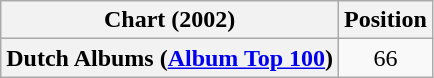<table class="wikitable plainrowheaders" style="text-align:center">
<tr>
<th scope="col">Chart (2002)</th>
<th scope="col">Position</th>
</tr>
<tr>
<th scope="row">Dutch Albums (<a href='#'>Album Top 100</a>)</th>
<td>66</td>
</tr>
</table>
